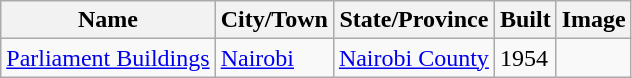<table class="wikitable sortable">
<tr>
<th>Name</th>
<th>City/Town</th>
<th>State/Province</th>
<th>Built</th>
<th>Image</th>
</tr>
<tr>
<td><a href='#'>Parliament Buildings</a></td>
<td><a href='#'>Nairobi</a></td>
<td><a href='#'>Nairobi County</a></td>
<td>1954</td>
<td></td>
</tr>
</table>
